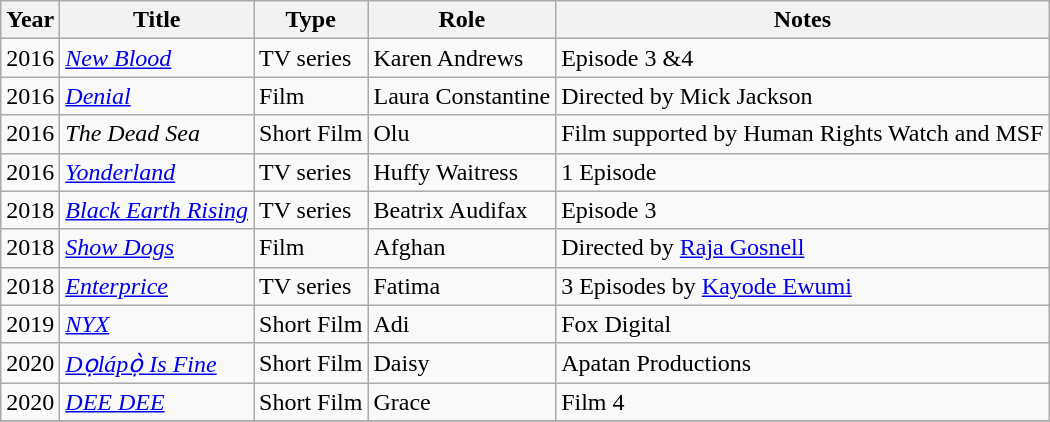<table class="wikitable">
<tr>
<th>Year</th>
<th>Title</th>
<th>Type</th>
<th>Role</th>
<th>Notes</th>
</tr>
<tr>
<td>2016</td>
<td><em><a href='#'>New Blood</a></em></td>
<td>TV series</td>
<td>Karen Andrews</td>
<td>Episode 3 &4</td>
</tr>
<tr>
<td>2016</td>
<td><em><a href='#'>Denial</a></em></td>
<td>Film</td>
<td>Laura Constantine</td>
<td>Directed by Mick  Jackson</td>
</tr>
<tr>
<td>2016</td>
<td><em>The Dead Sea</em></td>
<td>Short Film</td>
<td>Olu</td>
<td>Film supported by  Human Rights Watch and MSF</td>
</tr>
<tr>
<td>2016</td>
<td><em><a href='#'>Yonderland</a></em></td>
<td>TV series</td>
<td>Huffy Waitress</td>
<td>1 Episode</td>
</tr>
<tr>
<td>2018</td>
<td><em><a href='#'>Black Earth Rising</a></em></td>
<td>TV series</td>
<td>Beatrix Audifax</td>
<td>Episode 3</td>
</tr>
<tr>
<td>2018</td>
<td><em><a href='#'>Show Dogs</a></em></td>
<td>Film</td>
<td>Afghan</td>
<td>Directed by <a href='#'>Raja Gosnell</a></td>
</tr>
<tr>
<td>2018</td>
<td><em><a href='#'>Enterprice</a></em></td>
<td>TV series</td>
<td>Fatima</td>
<td>3 Episodes by <a href='#'>Kayode Ewumi</a></td>
</tr>
<tr>
<td>2019</td>
<td><em><a href='#'>NYX</a></em></td>
<td>Short Film</td>
<td>Adi</td>
<td>Fox Digital</td>
</tr>
<tr>
<td>2020</td>
<td><em><a href='#'>Dọlápọ̀ Is Fine</a></em></td>
<td>Short Film</td>
<td>Daisy</td>
<td>Apatan Productions</td>
</tr>
<tr>
<td>2020</td>
<td><em><a href='#'>DEE DEE</a></em></td>
<td>Short Film</td>
<td>Grace</td>
<td>Film 4</td>
</tr>
<tr>
</tr>
</table>
